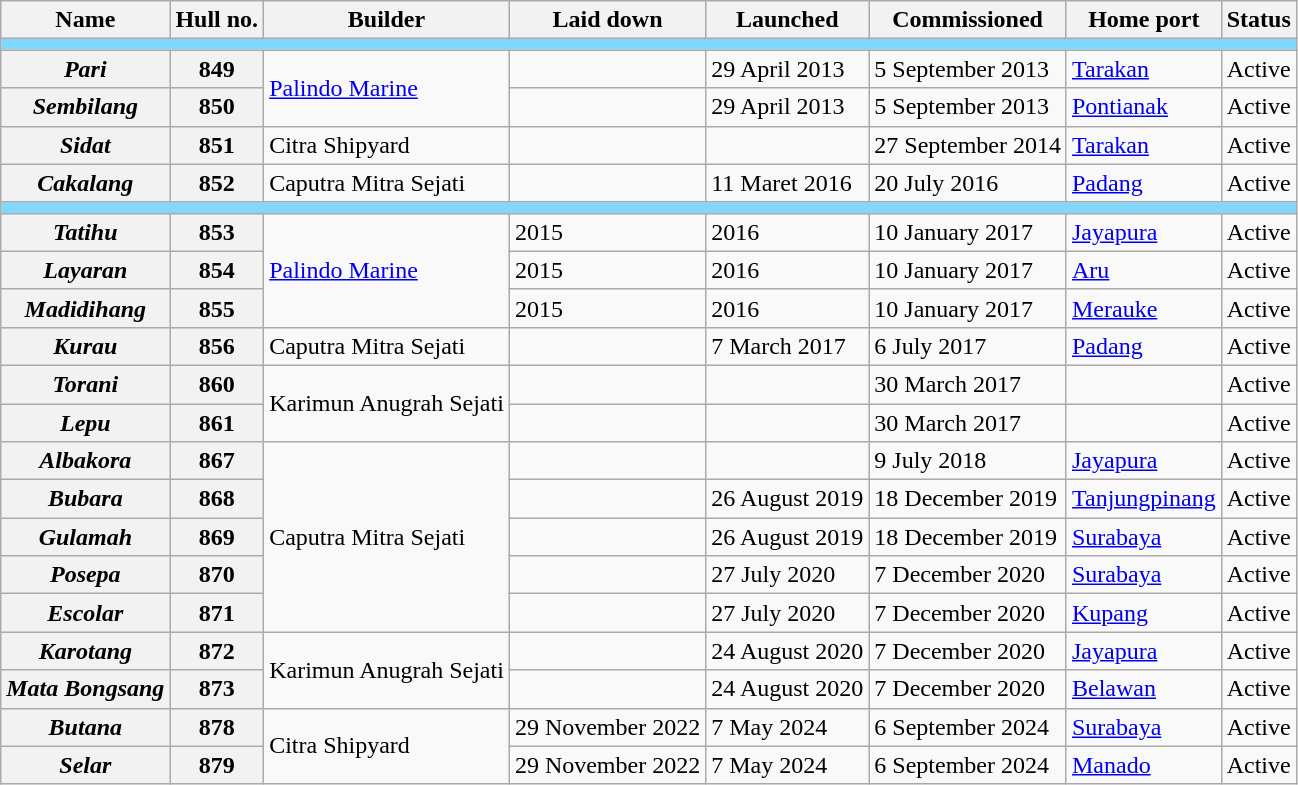<table class="wikitable sortable plainrowheaders">
<tr>
<th scope="col">Name</th>
<th scope="col">Hull no.</th>
<th scope="col">Builder</th>
<th scope="col">Laid down</th>
<th scope="col">Launched</th>
<th scope="col">Commissioned</th>
<th scope="col">Home port</th>
<th scope="col">Status</th>
</tr>
<tr>
<td colspan=8 style="background: #80D8FF;"></td>
</tr>
<tr>
<th scope="row"><em>Pari</em></th>
<th scope="row">849</th>
<td rowspan="2"><a href='#'>Palindo Marine</a></td>
<td></td>
<td>29 April 2013</td>
<td>5 September 2013</td>
<td><a href='#'>Tarakan</a></td>
<td>Active</td>
</tr>
<tr>
<th scope="row"><em>Sembilang</em></th>
<th scope="row">850</th>
<td></td>
<td>29 April 2013</td>
<td>5 September 2013</td>
<td><a href='#'>Pontianak</a></td>
<td>Active</td>
</tr>
<tr>
<th scope="row"><em>Sidat</em></th>
<th scope="row">851</th>
<td>Citra Shipyard</td>
<td></td>
<td></td>
<td>27 September 2014</td>
<td><a href='#'>Tarakan</a></td>
<td>Active</td>
</tr>
<tr>
<th scope="row"><em>Cakalang</em></th>
<th scope="row">852</th>
<td>Caputra Mitra Sejati</td>
<td></td>
<td>11 Maret 2016</td>
<td>20 July 2016</td>
<td><a href='#'>Padang</a></td>
<td>Active</td>
</tr>
<tr>
<td colspan=8 style="background: #80D8FF;"></td>
</tr>
<tr>
<th scope="row"><em>Tatihu</em></th>
<th scope="row">853</th>
<td rowspan="3"><a href='#'>Palindo Marine</a></td>
<td>2015</td>
<td>2016</td>
<td>10 January 2017</td>
<td><a href='#'>Jayapura</a></td>
<td>Active</td>
</tr>
<tr>
<th scope="row"><em>Layaran</em></th>
<th scope="row">854</th>
<td>2015</td>
<td>2016</td>
<td>10 January 2017</td>
<td><a href='#'>Aru</a></td>
<td>Active</td>
</tr>
<tr>
<th scope="row"><em>Madidihang</em></th>
<th scope="row">855</th>
<td>2015</td>
<td>2016</td>
<td>10 January 2017</td>
<td><a href='#'>Merauke</a></td>
<td>Active</td>
</tr>
<tr>
<th scope="row"><em>Kurau</em></th>
<th scope="row">856</th>
<td>Caputra Mitra Sejati</td>
<td></td>
<td>7 March 2017</td>
<td>6 July 2017</td>
<td><a href='#'>Padang</a></td>
<td>Active</td>
</tr>
<tr>
<th scope="row"><em>Torani</em></th>
<th scope="row">860</th>
<td rowspan="2">Karimun Anugrah Sejati</td>
<td></td>
<td></td>
<td>30 March 2017</td>
<td></td>
<td>Active</td>
</tr>
<tr>
<th scope="row"><em>Lepu</em></th>
<th scope="row">861</th>
<td></td>
<td></td>
<td>30 March 2017</td>
<td></td>
<td>Active</td>
</tr>
<tr>
<th scope="row"><em>Albakora</em></th>
<th scope="row">867</th>
<td rowspan="5">Caputra Mitra Sejati</td>
<td></td>
<td></td>
<td>9 July 2018</td>
<td><a href='#'>Jayapura</a></td>
<td>Active</td>
</tr>
<tr>
<th scope="row"><em>Bubara</em></th>
<th scope="row">868</th>
<td></td>
<td>26 August 2019</td>
<td>18 December 2019</td>
<td><a href='#'>Tanjungpinang</a></td>
<td>Active</td>
</tr>
<tr>
<th scope="row"><em>Gulamah</em></th>
<th scope="row">869</th>
<td></td>
<td>26 August 2019</td>
<td>18 December 2019</td>
<td><a href='#'>Surabaya</a></td>
<td>Active</td>
</tr>
<tr>
<th scope="row"><em>Posepa</em></th>
<th scope="row">870</th>
<td></td>
<td>27 July 2020</td>
<td>7 December 2020</td>
<td><a href='#'>Surabaya</a></td>
<td>Active</td>
</tr>
<tr>
<th scope="row"><em>Escolar</em></th>
<th scope="row">871</th>
<td></td>
<td>27 July 2020</td>
<td>7 December 2020</td>
<td><a href='#'>Kupang</a></td>
<td>Active</td>
</tr>
<tr>
<th scope="row"><em>Karotang</em></th>
<th scope="row">872</th>
<td rowspan="2">Karimun Anugrah Sejati</td>
<td></td>
<td>24 August 2020</td>
<td>7 December 2020</td>
<td><a href='#'>Jayapura</a></td>
<td>Active</td>
</tr>
<tr>
<th scope="row"><em>Mata Bongsang</em></th>
<th scope="row">873</th>
<td></td>
<td>24 August 2020</td>
<td>7 December 2020</td>
<td><a href='#'>Belawan</a></td>
<td>Active</td>
</tr>
<tr>
<th scope="row"><em>Butana</em></th>
<th scope="row">878</th>
<td rowspan="2">Citra Shipyard</td>
<td>29 November 2022</td>
<td>7 May 2024</td>
<td>6 September 2024</td>
<td><a href='#'>Surabaya</a></td>
<td>Active</td>
</tr>
<tr>
<th scope="row"><em>Selar</em></th>
<th scope="row">879</th>
<td>29 November 2022</td>
<td>7 May 2024</td>
<td>6 September 2024</td>
<td><a href='#'>Manado</a></td>
<td>Active</td>
</tr>
</table>
